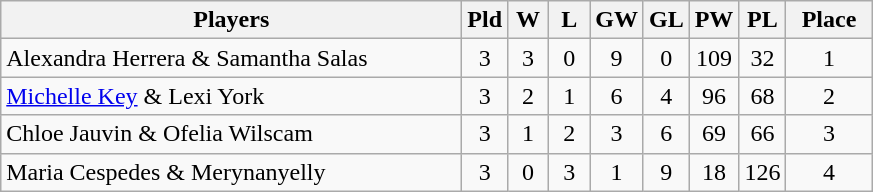<table class=wikitable style="text-align:center">
<tr>
<th width=300>Players</th>
<th width=20>Pld</th>
<th width=20>W</th>
<th width=20>L</th>
<th width=20>GW</th>
<th width=20>GL</th>
<th width=20>PW</th>
<th width=20>PL</th>
<th width=50>Place</th>
</tr>
<tr>
<td align="left"> Alexandra Herrera & Samantha Salas</td>
<td>3</td>
<td>3</td>
<td>0</td>
<td>9</td>
<td>0</td>
<td>109</td>
<td>32</td>
<td>1</td>
</tr>
<tr>
<td align="left">  <a href='#'>Michelle Key</a> & Lexi York</td>
<td>3</td>
<td>2</td>
<td>1</td>
<td>6</td>
<td>4</td>
<td>96</td>
<td>68</td>
<td>2</td>
</tr>
<tr>
<td align=left> Chloe Jauvin & Ofelia Wilscam</td>
<td>3</td>
<td>1</td>
<td>2</td>
<td>3</td>
<td>6</td>
<td>69</td>
<td>66</td>
<td>3</td>
</tr>
<tr>
<td align=left> Maria Cespedes & Merynanyelly</td>
<td>3</td>
<td>0</td>
<td>3</td>
<td>1</td>
<td>9</td>
<td>18</td>
<td>126</td>
<td>4</td>
</tr>
</table>
